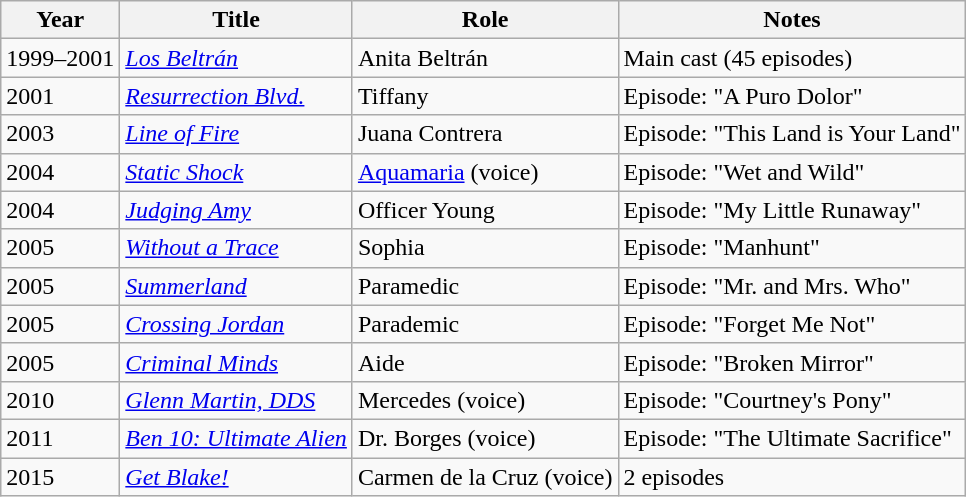<table class="wikitable sortable">
<tr>
<th>Year</th>
<th>Title</th>
<th>Role</th>
<th>Notes</th>
</tr>
<tr>
<td>1999–2001</td>
<td><em><a href='#'>Los Beltrán</a></em></td>
<td>Anita Beltrán</td>
<td>Main cast (45 episodes)</td>
</tr>
<tr>
<td>2001</td>
<td><em><a href='#'>Resurrection Blvd.</a></em></td>
<td>Tiffany</td>
<td>Episode: "A Puro Dolor"</td>
</tr>
<tr>
<td>2003</td>
<td><em><a href='#'>Line of Fire</a></em></td>
<td>Juana Contrera</td>
<td>Episode: "This Land is Your Land"</td>
</tr>
<tr>
<td>2004</td>
<td><em><a href='#'>Static Shock</a></em></td>
<td><a href='#'>Aquamaria</a> (voice)</td>
<td>Episode: "Wet and Wild"</td>
</tr>
<tr>
<td>2004</td>
<td><em><a href='#'>Judging Amy</a></em></td>
<td>Officer Young</td>
<td>Episode: "My Little Runaway"</td>
</tr>
<tr>
<td>2005</td>
<td><em><a href='#'>Without a Trace</a></em></td>
<td>Sophia</td>
<td>Episode: "Manhunt"</td>
</tr>
<tr>
<td>2005</td>
<td><em><a href='#'>Summerland</a></em></td>
<td>Paramedic</td>
<td>Episode: "Mr. and Mrs. Who"</td>
</tr>
<tr>
<td>2005</td>
<td><em><a href='#'>Crossing Jordan</a></em></td>
<td>Parademic</td>
<td>Episode: "Forget Me Not"</td>
</tr>
<tr>
<td>2005</td>
<td><em><a href='#'>Criminal Minds</a></em></td>
<td>Aide</td>
<td>Episode: "Broken Mirror"</td>
</tr>
<tr>
<td>2010</td>
<td><em><a href='#'>Glenn Martin, DDS</a></em></td>
<td>Mercedes (voice)</td>
<td>Episode: "Courtney's Pony"</td>
</tr>
<tr>
<td>2011</td>
<td><em><a href='#'>Ben 10: Ultimate Alien</a></em></td>
<td>Dr. Borges (voice)</td>
<td>Episode: "The Ultimate Sacrifice"</td>
</tr>
<tr>
<td>2015</td>
<td><em><a href='#'>Get Blake!</a></em></td>
<td>Carmen de la Cruz (voice)</td>
<td>2 episodes</td>
</tr>
</table>
